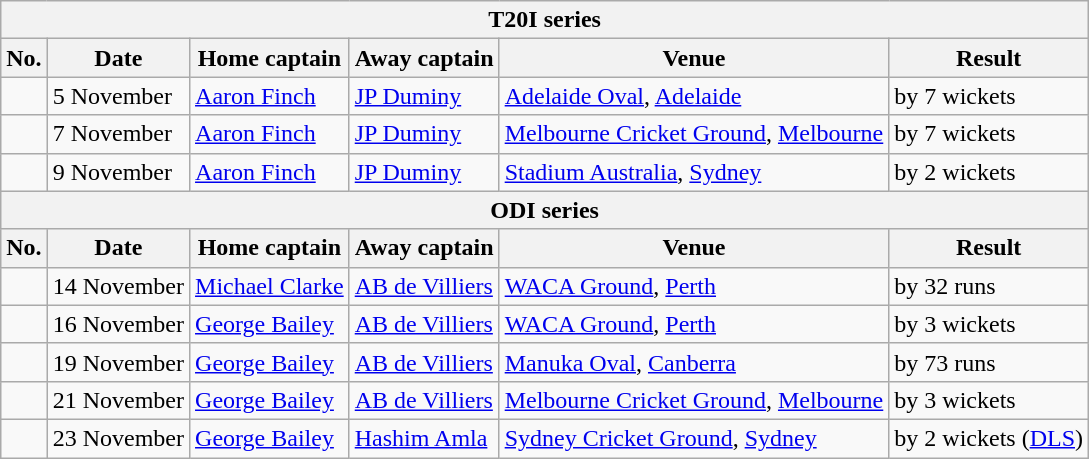<table class="wikitable">
<tr>
<th colspan="9">T20I series</th>
</tr>
<tr>
<th>No.</th>
<th>Date</th>
<th>Home captain</th>
<th>Away captain</th>
<th>Venue</th>
<th>Result</th>
</tr>
<tr>
<td></td>
<td>5 November</td>
<td><a href='#'>Aaron Finch</a></td>
<td><a href='#'>JP Duminy</a></td>
<td><a href='#'>Adelaide Oval</a>, <a href='#'>Adelaide</a></td>
<td> by 7 wickets</td>
</tr>
<tr>
<td></td>
<td>7 November</td>
<td><a href='#'>Aaron Finch</a></td>
<td><a href='#'>JP Duminy</a></td>
<td><a href='#'>Melbourne Cricket Ground</a>, <a href='#'>Melbourne</a></td>
<td> by 7 wickets</td>
</tr>
<tr>
<td></td>
<td>9 November</td>
<td><a href='#'>Aaron Finch</a></td>
<td><a href='#'>JP Duminy</a></td>
<td><a href='#'>Stadium Australia</a>, <a href='#'>Sydney</a></td>
<td> by 2 wickets</td>
</tr>
<tr>
<th colspan="9">ODI series</th>
</tr>
<tr>
<th>No.</th>
<th>Date</th>
<th>Home captain</th>
<th>Away captain</th>
<th>Venue</th>
<th>Result</th>
</tr>
<tr>
<td></td>
<td>14 November</td>
<td><a href='#'>Michael Clarke</a></td>
<td><a href='#'>AB de Villiers</a></td>
<td><a href='#'>WACA Ground</a>, <a href='#'>Perth</a></td>
<td> by 32 runs</td>
</tr>
<tr>
<td></td>
<td>16 November</td>
<td><a href='#'>George Bailey</a></td>
<td><a href='#'>AB de Villiers</a></td>
<td><a href='#'>WACA Ground</a>, <a href='#'>Perth</a></td>
<td> by 3 wickets</td>
</tr>
<tr>
<td></td>
<td>19 November</td>
<td><a href='#'>George Bailey</a></td>
<td><a href='#'>AB de Villiers</a></td>
<td><a href='#'>Manuka Oval</a>, <a href='#'>Canberra</a></td>
<td> by 73 runs</td>
</tr>
<tr>
<td></td>
<td>21 November</td>
<td><a href='#'>George Bailey</a></td>
<td><a href='#'>AB de Villiers</a></td>
<td><a href='#'>Melbourne Cricket Ground</a>, <a href='#'>Melbourne</a></td>
<td> by 3 wickets</td>
</tr>
<tr>
<td></td>
<td>23 November</td>
<td><a href='#'>George Bailey</a></td>
<td><a href='#'>Hashim Amla</a></td>
<td><a href='#'>Sydney Cricket Ground</a>, <a href='#'>Sydney</a></td>
<td> by 2 wickets (<a href='#'>DLS</a>)</td>
</tr>
</table>
